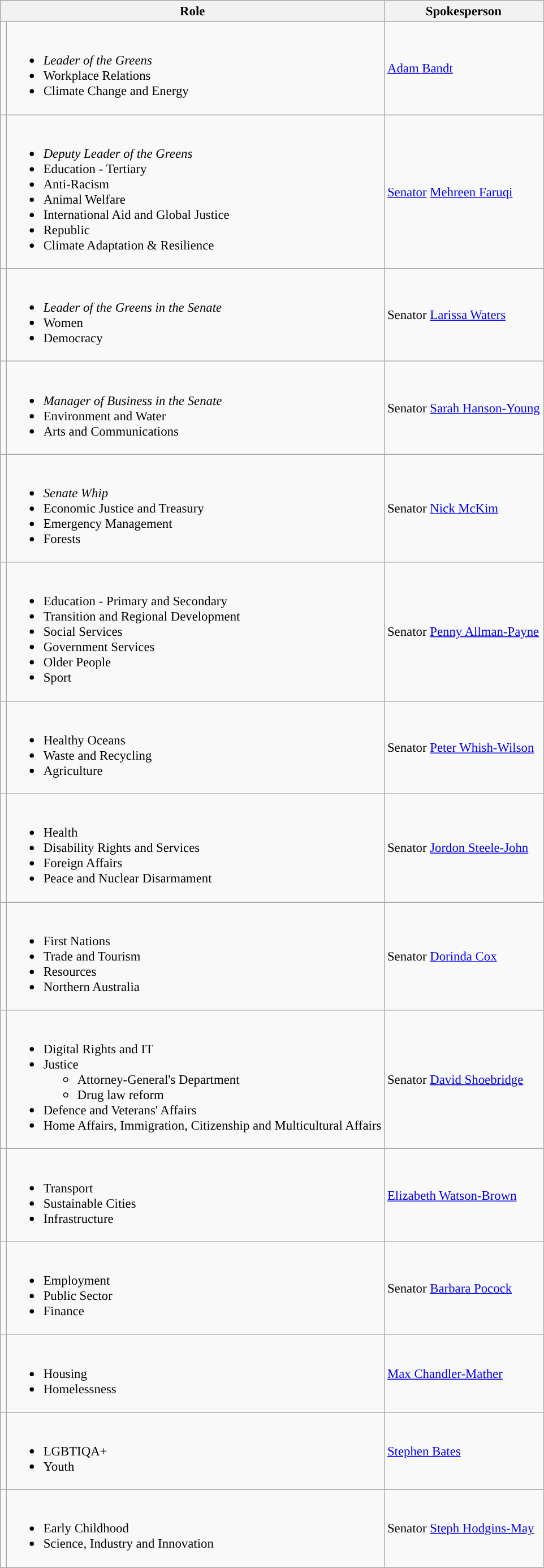<table class="wikitable" style="text-align:left; font-size:95%">
<tr>
<th colspan=2>Role</th>
<th>Spokesperson</th>
</tr>
<tr>
<td style="background-color: "></td>
<td><br><ul><li><em>Leader of the Greens</em></li><li>Workplace Relations</li><li>Climate Change and Energy</li></ul></td>
<td><a href='#'>Adam Bandt</a> </td>
</tr>
<tr>
<td style="background-color: "></td>
<td><br><ul><li><em>Deputy Leader of the Greens</em></li><li>Education - Tertiary</li><li>Anti-Racism</li><li>Animal Welfare</li><li>International Aid and Global Justice</li><li>Republic</li><li>Climate Adaptation & Resilience</li></ul></td>
<td><a href='#'>Senator</a> <a href='#'>Mehreen Faruqi</a></td>
</tr>
<tr>
<td style="background-color: "></td>
<td><br><ul><li><em>Leader of the Greens in the Senate</em></li><li>Women</li><li>Democracy</li></ul></td>
<td>Senator <a href='#'>Larissa Waters</a></td>
</tr>
<tr>
<td style="background-color: "></td>
<td><br><ul><li><em>Manager of Business in the Senate</em></li><li>Environment and Water</li><li>Arts and Communications</li></ul></td>
<td>Senator <a href='#'>Sarah Hanson-Young</a></td>
</tr>
<tr>
<td style="background-color: "></td>
<td><br><ul><li><em>Senate Whip</em></li><li>Economic Justice and Treasury</li><li>Emergency Management</li><li>Forests</li></ul></td>
<td>Senator <a href='#'>Nick McKim</a></td>
</tr>
<tr>
<td style="background-color: "></td>
<td><br><ul><li>Education - Primary and Secondary</li><li>Transition and Regional Development</li><li>Social Services</li><li>Government Services</li><li>Older People</li><li>Sport</li></ul></td>
<td>Senator <a href='#'>Penny Allman-Payne</a></td>
</tr>
<tr>
<td style="background-color: "></td>
<td><br><ul><li>Healthy Oceans</li><li>Waste and Recycling</li><li>Agriculture</li></ul></td>
<td>Senator <a href='#'>Peter Whish-Wilson</a></td>
</tr>
<tr>
<td style="background-color: "></td>
<td><br><ul><li>Health</li><li>Disability Rights and Services</li><li>Foreign Affairs</li><li>Peace and Nuclear Disarmament</li></ul></td>
<td>Senator <a href='#'>Jordon Steele-John</a></td>
</tr>
<tr>
<td style="background-color: "></td>
<td><br><ul><li>First Nations</li><li>Trade and Tourism</li><li>Resources</li><li>Northern Australia</li></ul></td>
<td>Senator <a href='#'>Dorinda Cox</a></td>
</tr>
<tr>
<td style="background-color: "></td>
<td><br><ul><li>Digital Rights and IT</li><li>Justice<ul><li>Attorney-General's Department</li><li>Drug law reform</li></ul></li><li>Defence and Veterans' Affairs</li><li>Home Affairs, Immigration, Citizenship and Multicultural Affairs</li></ul></td>
<td>Senator <a href='#'>David Shoebridge</a></td>
</tr>
<tr>
<td style="background-color: "></td>
<td><br><ul><li>Transport</li><li>Sustainable Cities</li><li>Infrastructure</li></ul></td>
<td><a href='#'>Elizabeth Watson-Brown</a> </td>
</tr>
<tr>
<td style="background-color: "></td>
<td><br><ul><li>Employment</li><li>Public Sector</li><li>Finance</li></ul></td>
<td>Senator <a href='#'>Barbara Pocock</a></td>
</tr>
<tr>
<td style="background-color: "></td>
<td><br><ul><li>Housing</li><li>Homelessness</li></ul></td>
<td><a href='#'>Max Chandler-Mather</a> </td>
</tr>
<tr>
<td style="background-color: "></td>
<td><br><ul><li>LGBTIQA+</li><li>Youth</li></ul></td>
<td><a href='#'>Stephen Bates</a> </td>
</tr>
<tr>
<td style="background-color: "></td>
<td><br><ul><li>Early Childhood</li><li>Science, Industry and Innovation</li></ul></td>
<td>Senator <a href='#'>Steph Hodgins-May</a></td>
</tr>
</table>
